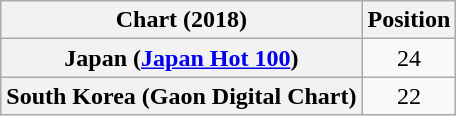<table class="wikitable plainrowheaders" style="text-align:center;">
<tr>
<th>Chart (2018)</th>
<th>Position</th>
</tr>
<tr>
<th scope="row">Japan (<a href='#'>Japan Hot 100</a>)</th>
<td>24</td>
</tr>
<tr>
<th scope="row">South Korea (Gaon Digital Chart)</th>
<td>22</td>
</tr>
</table>
